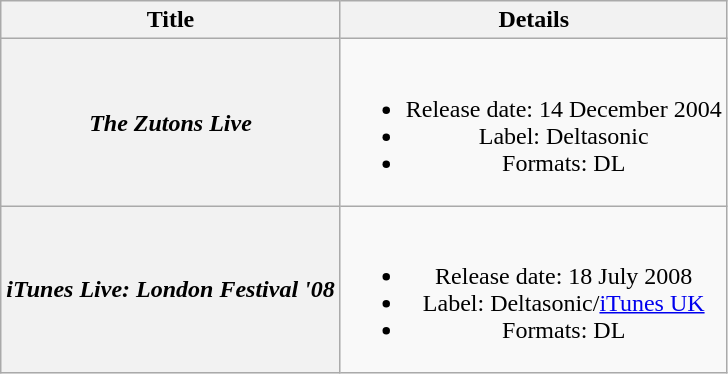<table class="wikitable plainrowheaders" style="text-align:center;">
<tr>
<th scope="col">Title</th>
<th scope="col">Details</th>
</tr>
<tr>
<th scope="row"><em>The Zutons Live</em></th>
<td><br><ul><li>Release date: 14 December 2004</li><li>Label: Deltasonic</li><li>Formats: DL</li></ul></td>
</tr>
<tr>
<th scope="row"><em>iTunes Live: London Festival '08</em></th>
<td><br><ul><li>Release date: 18 July 2008</li><li>Label: Deltasonic/<a href='#'>iTunes UK</a></li><li>Formats: DL</li></ul></td>
</tr>
</table>
